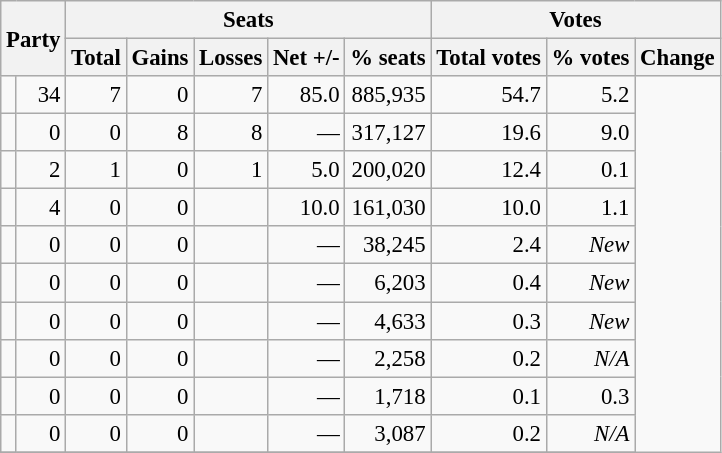<table class="wikitable" style="text-align:right; font-size:95%;">
<tr>
<th colspan="2" rowspan="2">Party</th>
<th colspan="5">Seats</th>
<th colspan="3">Votes</th>
</tr>
<tr>
<th>Total</th>
<th>Gains</th>
<th>Losses</th>
<th>Net +/-</th>
<th>% seats</th>
<th>Total votes</th>
<th>% votes</th>
<th>Change</th>
</tr>
<tr>
<td></td>
<td align="right">34</td>
<td align="right">7</td>
<td align="right">0</td>
<td align="right">7</td>
<td align="right">85.0</td>
<td align="right">885,935</td>
<td align="right">54.7</td>
<td align="right">5.2</td>
</tr>
<tr>
<td></td>
<td align="right">0</td>
<td align="right">0</td>
<td align="right">8</td>
<td align="right">8</td>
<td align="right">—</td>
<td align="right">317,127</td>
<td align="right">19.6</td>
<td align="right">9.0</td>
</tr>
<tr>
<td></td>
<td align="right">2</td>
<td align="right">1</td>
<td align="right">0</td>
<td align="right">1</td>
<td align="right">5.0</td>
<td align="right">200,020</td>
<td align="right">12.4</td>
<td align="right">0.1</td>
</tr>
<tr>
<td></td>
<td align="right">4</td>
<td align="right">0</td>
<td align="right">0</td>
<td align="right"></td>
<td align="right">10.0</td>
<td align="right">161,030</td>
<td align="right">10.0</td>
<td align="right">1.1</td>
</tr>
<tr>
<td></td>
<td align="right">0</td>
<td align="right">0</td>
<td align="right">0</td>
<td align="right"></td>
<td align="right">—</td>
<td align="right">38,245</td>
<td align="right">2.4</td>
<td align="right"><em>New</em></td>
</tr>
<tr>
<td></td>
<td align="right">0</td>
<td align="right">0</td>
<td align="right">0</td>
<td align="right"></td>
<td align="right">—</td>
<td align="right">6,203</td>
<td align="right">0.4</td>
<td align="right"><em>New</em></td>
</tr>
<tr>
<td></td>
<td align="right">0</td>
<td align="right">0</td>
<td align="right">0</td>
<td align="right"></td>
<td align="right">—</td>
<td align="right">4,633</td>
<td align="right">0.3</td>
<td align="right"><em>New</em></td>
</tr>
<tr>
<td></td>
<td align="right">0</td>
<td align="right">0</td>
<td align="right">0</td>
<td align="right"></td>
<td align="right">—</td>
<td align="right">2,258</td>
<td align="right">0.2</td>
<td align="right"><em>N/A</em></td>
</tr>
<tr>
<td></td>
<td align="right">0</td>
<td align="right">0</td>
<td align="right">0</td>
<td align="right"></td>
<td align="right">—</td>
<td align="right">1,718</td>
<td align="right">0.1</td>
<td align="right">0.3</td>
</tr>
<tr>
<td></td>
<td align="right">0</td>
<td align="right">0</td>
<td align="right">0</td>
<td align="right"></td>
<td align="right">—</td>
<td align="right">3,087</td>
<td align="right">0.2</td>
<td align="right"><em>N/A</em></td>
</tr>
<tr>
</tr>
</table>
